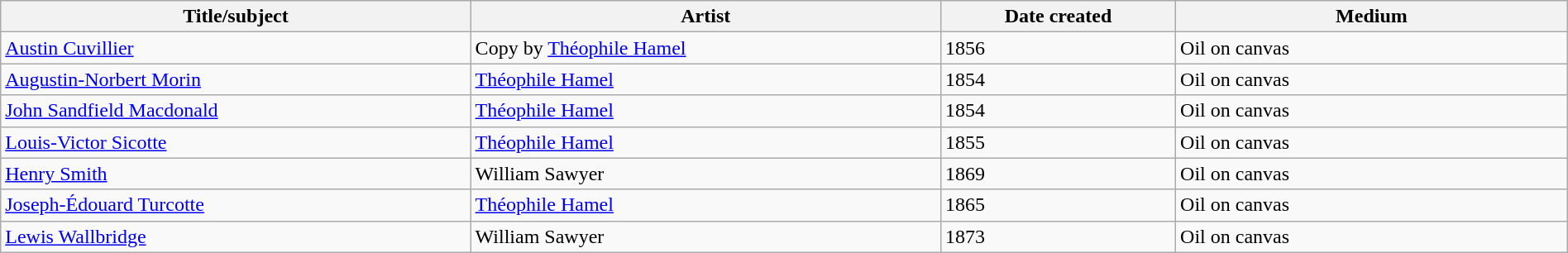<table class="wikitable" style="width:100%">
<tr>
<th width="30%">Title/subject</th>
<th width="30%">Artist</th>
<th width="15%">Date created</th>
<th width="25%">Medium</th>
</tr>
<tr>
<td><a href='#'>Austin Cuvillier</a></td>
<td>Copy by <a href='#'>Théophile Hamel</a></td>
<td>1856</td>
<td>Oil on canvas</td>
</tr>
<tr>
<td><a href='#'>Augustin-Norbert Morin</a></td>
<td><a href='#'>Théophile Hamel</a></td>
<td>1854</td>
<td>Oil on canvas</td>
</tr>
<tr>
<td><a href='#'>John Sandfield Macdonald</a></td>
<td><a href='#'>Théophile Hamel</a></td>
<td>1854</td>
<td>Oil on canvas</td>
</tr>
<tr>
<td><a href='#'>Louis-Victor Sicotte</a></td>
<td><a href='#'>Théophile Hamel</a></td>
<td>1855</td>
<td>Oil on canvas</td>
</tr>
<tr>
<td><a href='#'>Henry Smith</a></td>
<td>William Sawyer</td>
<td>1869</td>
<td>Oil on canvas</td>
</tr>
<tr>
<td><a href='#'>Joseph-Édouard Turcotte</a></td>
<td><a href='#'>Théophile Hamel</a></td>
<td>1865</td>
<td>Oil on canvas</td>
</tr>
<tr>
<td><a href='#'>Lewis Wallbridge</a></td>
<td>William Sawyer</td>
<td>1873</td>
<td>Oil on canvas</td>
</tr>
</table>
